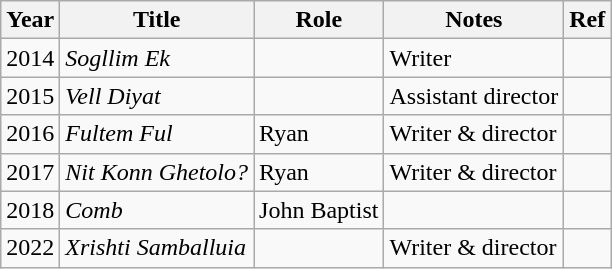<table class="wikitable sortable">
<tr>
<th>Year</th>
<th>Title</th>
<th>Role</th>
<th>Notes</th>
<th>Ref</th>
</tr>
<tr>
<td>2014</td>
<td><em>Sogllim Ek</em></td>
<td></td>
<td>Writer</td>
<td></td>
</tr>
<tr>
<td>2015</td>
<td><em>Vell Diyat</em></td>
<td></td>
<td>Assistant director</td>
<td></td>
</tr>
<tr>
<td>2016</td>
<td><em>Fultem Ful</em></td>
<td>Ryan</td>
<td>Writer & director</td>
<td></td>
</tr>
<tr>
<td>2017</td>
<td><em>Nit Konn Ghetolo?</em></td>
<td>Ryan</td>
<td>Writer & director</td>
<td></td>
</tr>
<tr>
<td>2018</td>
<td><em>Comb</em></td>
<td>John Baptist</td>
<td></td>
<td></td>
</tr>
<tr>
<td>2022</td>
<td><em>Xrishti Samballuia</em></td>
<td></td>
<td>Writer & director</td>
<td></td>
</tr>
</table>
